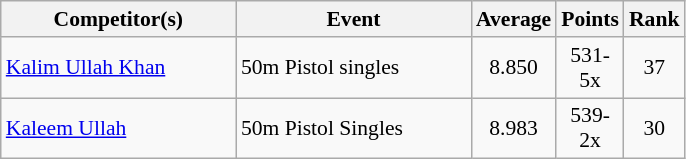<table class=wikitable style="font-size:90%">
<tr>
<th width=150>Competitor(s)</th>
<th width=150>Event</th>
<th width=25>Average</th>
<th width=25>Points</th>
<th width=25>Rank</th>
</tr>
<tr>
<td><a href='#'>Kalim Ullah Khan</a></td>
<td>50m Pistol singles</td>
<td style="text-align:center;">8.850</td>
<td style="text-align:center;">531-5x</td>
<td style="text-align:center;">37</td>
</tr>
<tr>
<td><a href='#'>Kaleem Ullah</a></td>
<td>50m Pistol Singles</td>
<td style="text-align:center;">8.983</td>
<td style="text-align:center;">539-2x</td>
<td style="text-align:center;">30</td>
</tr>
</table>
